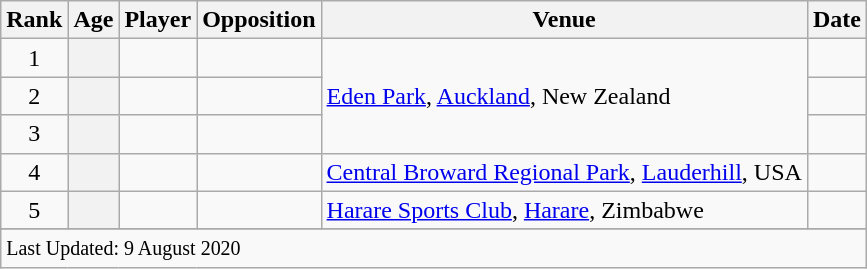<table class="wikitable plainrowheaders sortable">
<tr>
<th scope=col>Rank</th>
<th scope=col>Age</th>
<th scope=col>Player</th>
<th scope=col>Opposition</th>
<th scope=col>Venue</th>
<th scope=col>Date</th>
</tr>
<tr>
<td align=center>1</td>
<th scope=row style=text-align:center;></th>
<td></td>
<td></td>
<td rowspan=3><a href='#'>Eden Park</a>, <a href='#'>Auckland</a>, New Zealand</td>
<td></td>
</tr>
<tr>
<td align=center>2</td>
<th scope=row style=text-align:center;></th>
<td></td>
<td></td>
<td></td>
</tr>
<tr>
<td align=center>3</td>
<th scope=row style=text-align:center;></th>
<td></td>
<td></td>
<td></td>
</tr>
<tr>
<td align=center>4</td>
<th scope=row style=text-align:center;></th>
<td></td>
<td></td>
<td><a href='#'>Central Broward Regional Park</a>, <a href='#'>Lauderhill</a>, USA</td>
<td></td>
</tr>
<tr>
<td align=center>5</td>
<th scope=row style=text-align:center;></th>
<td></td>
<td></td>
<td><a href='#'>Harare Sports Club</a>, <a href='#'>Harare</a>, Zimbabwe</td>
<td></td>
</tr>
<tr>
</tr>
<tr class=sortbottom>
<td colspan=7><small>Last Updated: 9 August 2020</small></td>
</tr>
</table>
